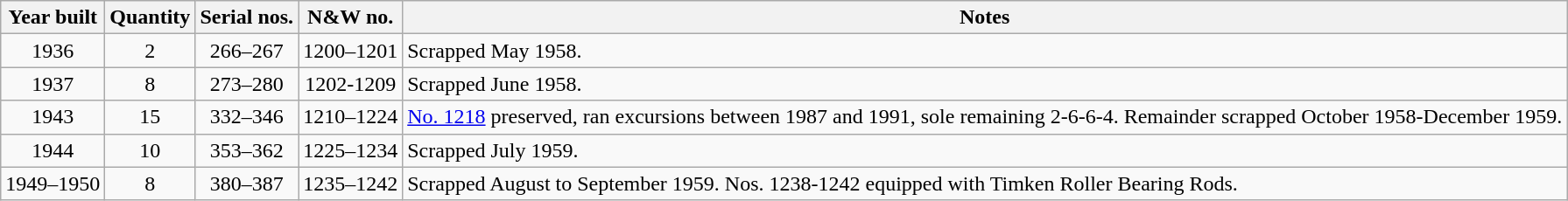<table class=wikitable style=text-align:center>
<tr>
<th>Year built</th>
<th>Quantity</th>
<th>Serial nos.</th>
<th>N&W no.</th>
<th>Notes</th>
</tr>
<tr>
<td>1936</td>
<td>2</td>
<td>266–267</td>
<td>1200–1201</td>
<td align=left>Scrapped May 1958.</td>
</tr>
<tr>
<td>1937</td>
<td>8</td>
<td>273–280</td>
<td>1202-1209</td>
<td align=left>Scrapped June 1958.</td>
</tr>
<tr>
<td>1943</td>
<td>15</td>
<td>332–346</td>
<td>1210–1224</td>
<td align=left><a href='#'>No. 1218</a> preserved, ran excursions between 1987 and 1991, sole remaining 2-6-6-4. Remainder scrapped October 1958-December 1959.</td>
</tr>
<tr>
<td>1944</td>
<td>10</td>
<td>353–362</td>
<td>1225–1234</td>
<td align=left>Scrapped July 1959.</td>
</tr>
<tr>
<td>1949–1950</td>
<td>8</td>
<td>380–387</td>
<td>1235–1242</td>
<td align=left>Scrapped August  to September 1959. Nos. 1238-1242 equipped with Timken Roller Bearing Rods.</td>
</tr>
</table>
